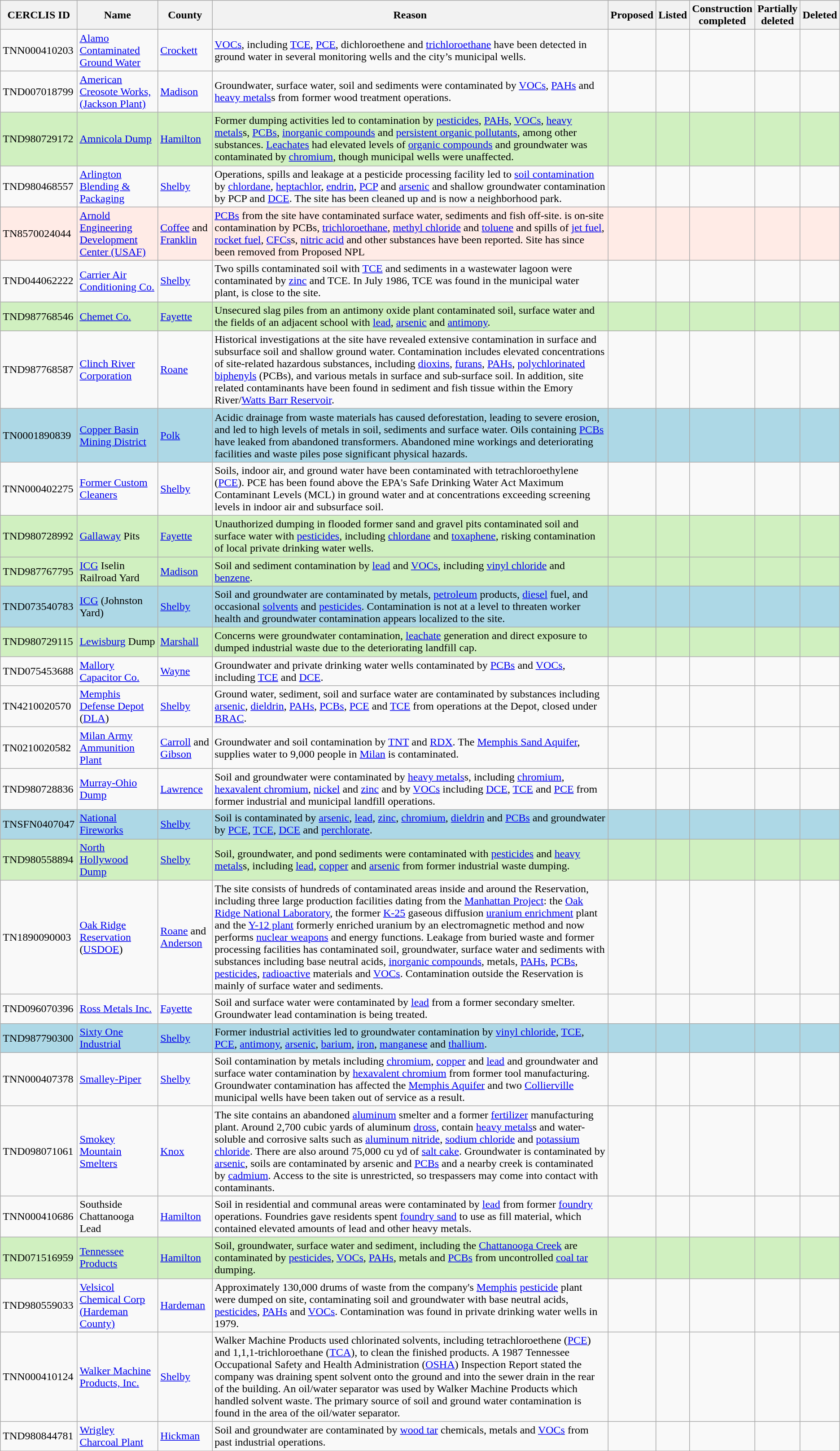<table class="wikitable sortable">
<tr>
<th>CERCLIS ID</th>
<th>Name</th>
<th>County</th>
<th>Reason</th>
<th>Proposed</th>
<th>Listed</th>
<th>Construction<br>completed</th>
<th>Partially<br>deleted</th>
<th>Deleted</th>
</tr>
<tr>
<td>TNN000410203</td>
<td><a href='#'>Alamo Contaminated Ground Water</a></td>
<td><a href='#'>Crockett</a></td>
<td><a href='#'>VOCs</a>, including <a href='#'>TCE</a>, <a href='#'>PCE</a>, dichloroethene and  <a href='#'>trichloroethane</a> have been detected in ground water in several monitoring wells and the city’s municipal wells.</td>
<td></td>
<td></td>
<td></td>
<td></td>
<td></td>
</tr>
<tr>
<td>TND007018799</td>
<td><a href='#'>American Creosote Works, (Jackson Plant)</a></td>
<td><a href='#'>Madison</a></td>
<td>Groundwater, surface water, soil and sediments were contaminated by <a href='#'>VOCs</a>, <a href='#'>PAHs</a> and <a href='#'>heavy metals</a>s from former wood treatment operations.</td>
<td></td>
<td></td>
<td></td>
<td></td>
<td></td>
</tr>
<tr style="background:#d0f0c0">
<td>TND980729172</td>
<td><a href='#'>Amnicola Dump</a></td>
<td><a href='#'>Hamilton</a></td>
<td>Former dumping activities led to contamination by <a href='#'>pesticides</a>, <a href='#'>PAHs</a>, <a href='#'>VOCs</a>, <a href='#'>heavy metals</a>s, <a href='#'>PCBs</a>, <a href='#'>inorganic compounds</a> and <a href='#'>persistent organic pollutants</a>, among other substances.  <a href='#'>Leachates</a> had elevated levels of <a href='#'>organic compounds</a> and groundwater was contaminated by <a href='#'>chromium</a>, though municipal wells were unaffected.</td>
<td></td>
<td></td>
<td></td>
<td></td>
<td></td>
</tr>
<tr>
<td>TND980468557</td>
<td><a href='#'>Arlington Blending & Packaging</a></td>
<td><a href='#'>Shelby</a></td>
<td>Operations, spills and leakage at a pesticide processing facility led to <a href='#'>soil contamination</a> by <a href='#'>chlordane</a>, <a href='#'>heptachlor</a>, <a href='#'>endrin</a>, <a href='#'>PCP</a> and <a href='#'>arsenic</a> and shallow groundwater contamination by PCP and <a href='#'>DCE</a>.  The site has been cleaned up and is now a neighborhood park.</td>
<td></td>
<td></td>
<td></td>
<td></td>
<td></td>
</tr>
<tr style="background:#ffebe6">
<td>TN8570024044</td>
<td><a href='#'>Arnold Engineering Development Center (USAF)</a></td>
<td><a href='#'>Coffee</a> and <a href='#'>Franklin</a></td>
<td><a href='#'>PCBs</a> from the site have contaminated surface water, sediments and fish off-site.   is on-site contamination by PCBs, <a href='#'>trichloroethane</a>, <a href='#'>methyl chloride</a> and <a href='#'>toluene</a> and spills of <a href='#'>jet fuel</a>, <a href='#'>rocket fuel</a>, <a href='#'>CFCs</a>s, <a href='#'>nitric acid</a> and other substances have been reported. Site has since been removed from Proposed NPL</td>
<td></td>
<td></td>
<td></td>
<td></td>
<td></td>
</tr>
<tr>
<td>TND044062222</td>
<td><a href='#'>Carrier Air Conditioning Co.</a></td>
<td><a href='#'>Shelby</a></td>
<td>Two spills contaminated soil with <a href='#'>TCE</a> and sediments in a wastewater lagoon were contaminated by <a href='#'>zinc</a> and TCE.  In July 1986, TCE was found in the municipal water plant,  is close to the site.</td>
<td></td>
<td></td>
<td></td>
<td></td>
<td></td>
</tr>
<tr style="background:#d0f0c0">
<td>TND987768546</td>
<td><a href='#'>Chemet Co.</a></td>
<td><a href='#'>Fayette</a></td>
<td>Unsecured slag piles from an antimony oxide plant contaminated soil, surface water and the fields of an adjacent school with <a href='#'>lead</a>, <a href='#'>arsenic</a> and <a href='#'>antimony</a>.</td>
<td></td>
<td></td>
<td></td>
<td></td>
<td></td>
</tr>
<tr>
<td>TND987768587</td>
<td><a href='#'>Clinch River Corporation</a></td>
<td><a href='#'>Roane</a></td>
<td>Historical investigations at the site have revealed extensive contamination in surface and subsurface soil and shallow ground water. Contamination includes elevated concentrations of site-related hazardous substances, including <a href='#'>dioxins</a>, <a href='#'>furans</a>, <a href='#'>PAHs</a>, <a href='#'>polychlorinated biphenyls</a> (PCBs), and various metals in surface and sub-surface soil. In addition, site related contaminants have been found in sediment and fish tissue within the Emory River/<a href='#'>Watts Barr Reservoir</a>.</td>
<td></td>
<td></td>
<td></td>
<td></td>
<td></td>
</tr>
<tr style="background:#add8e6">
<td>TN0001890839</td>
<td><a href='#'>Copper Basin Mining District</a></td>
<td><a href='#'>Polk</a></td>
<td>Acidic drainage from waste materials has caused deforestation, leading to severe erosion, and led to high levels of metals in soil, sediments and surface water.  Oils containing <a href='#'>PCBs</a> have leaked from abandoned transformers.  Abandoned mine workings and deteriorating facilities and waste piles pose significant physical hazards.</td>
<td></td>
<td></td>
<td></td>
<td></td>
<td></td>
</tr>
<tr>
<td>TNN000402275</td>
<td><a href='#'>Former Custom Cleaners</a></td>
<td><a href='#'>Shelby</a></td>
<td>Soils, indoor air, and ground water have been contaminated with tetrachloroethylene (<a href='#'>PCE</a>). PCE has been found above the EPA's Safe Drinking Water Act Maximum Contaminant Levels (MCL) in ground water and at concentrations exceeding screening levels in indoor air and subsurface soil.</td>
<td></td>
<td></td>
<td></td>
<td></td>
<td></td>
</tr>
<tr style="background:#d0f0c0">
<td>TND980728992</td>
<td><a href='#'>Gallaway</a> Pits</td>
<td><a href='#'>Fayette</a></td>
<td>Unauthorized dumping in flooded former sand and gravel pits contaminated soil and surface water with <a href='#'>pesticides</a>, including <a href='#'>chlordane</a> and <a href='#'>toxaphene</a>, risking contamination of local private drinking water wells.</td>
<td></td>
<td></td>
<td></td>
<td></td>
<td></td>
</tr>
<tr style="background:#d0f0c0">
<td>TND987767795</td>
<td><a href='#'>ICG</a> Iselin Railroad Yard</td>
<td><a href='#'>Madison</a></td>
<td>Soil and sediment contamination by <a href='#'>lead</a> and <a href='#'>VOCs</a>, including <a href='#'>vinyl chloride</a> and <a href='#'>benzene</a>.</td>
<td></td>
<td></td>
<td></td>
<td></td>
<td></td>
</tr>
<tr style="background:#add8e6">
<td>TND073540783</td>
<td><a href='#'>ICG</a> (Johnston Yard)</td>
<td><a href='#'>Shelby</a></td>
<td>Soil and groundwater are contaminated by metals, <a href='#'>petroleum</a> products, <a href='#'>diesel</a> fuel, and occasional <a href='#'>solvents</a> and <a href='#'>pesticides</a>.  Contamination is not at a level to threaten worker health and groundwater contamination appears localized to the site.</td>
<td></td>
<td></td>
<td></td>
<td></td>
<td></td>
</tr>
<tr style="background:#d0f0c0">
<td>TND980729115</td>
<td><a href='#'>Lewisburg</a> Dump</td>
<td><a href='#'>Marshall</a></td>
<td>Concerns were groundwater contamination, <a href='#'>leachate</a> generation and direct exposure to dumped industrial waste due to the deteriorating landfill cap.</td>
<td></td>
<td></td>
<td></td>
<td></td>
<td></td>
</tr>
<tr>
<td>TND075453688</td>
<td><a href='#'>Mallory Capacitor Co.</a></td>
<td><a href='#'>Wayne</a></td>
<td>Groundwater and private drinking water wells contaminated by <a href='#'>PCBs</a> and <a href='#'>VOCs</a>, including <a href='#'>TCE</a> and <a href='#'>DCE</a>.</td>
<td></td>
<td></td>
<td></td>
<td></td>
<td></td>
</tr>
<tr>
<td>TN4210020570</td>
<td><a href='#'>Memphis Defense Depot</a> (<a href='#'>DLA</a>)</td>
<td><a href='#'>Shelby</a></td>
<td>Ground water, sediment, soil and surface water are contaminated by substances including <a href='#'>arsenic</a>, <a href='#'>dieldrin</a>, <a href='#'>PAHs</a>, <a href='#'>PCBs</a>, <a href='#'>PCE</a> and <a href='#'>TCE</a> from operations at the Depot,  closed under <a href='#'>BRAC</a>.</td>
<td></td>
<td></td>
<td></td>
<td></td>
<td></td>
</tr>
<tr>
<td>TN0210020582</td>
<td><a href='#'>Milan Army Ammunition Plant</a></td>
<td><a href='#'>Carroll</a> and <a href='#'>Gibson</a></td>
<td>Groundwater and soil contamination by <a href='#'>TNT</a> and <a href='#'>RDX</a>.  The <a href='#'>Memphis Sand Aquifer</a>,  supplies water to 9,000 people in <a href='#'>Milan</a> is contaminated.</td>
<td></td>
<td></td>
<td></td>
<td></td>
<td></td>
</tr>
<tr>
<td>TND980728836</td>
<td><a href='#'>Murray-Ohio Dump</a></td>
<td><a href='#'>Lawrence</a></td>
<td>Soil and groundwater were contaminated by <a href='#'>heavy metals</a>s, including <a href='#'>chromium</a>, <a href='#'>hexavalent chromium</a>, <a href='#'>nickel</a> and <a href='#'>zinc</a> and by <a href='#'>VOCs</a> including <a href='#'>DCE</a>, <a href='#'>TCE</a> and <a href='#'>PCE</a> from former industrial and municipal landfill operations.</td>
<td></td>
<td></td>
<td></td>
<td></td>
<td></td>
</tr>
<tr style="background:#add8e6">
<td>TNSFN0407047</td>
<td><a href='#'>National Fireworks</a></td>
<td><a href='#'>Shelby</a></td>
<td>Soil is contaminated by <a href='#'>arsenic</a>, <a href='#'>lead</a>, <a href='#'>zinc</a>, <a href='#'>chromium</a>, <a href='#'>dieldrin</a> and <a href='#'>PCBs</a> and groundwater by <a href='#'>PCE</a>, <a href='#'>TCE</a>, <a href='#'>DCE</a> and <a href='#'>perchlorate</a>.</td>
<td></td>
<td></td>
<td></td>
<td></td>
<td></td>
</tr>
<tr style="background:#d0f0c0">
<td>TND980558894</td>
<td><a href='#'>North Hollywood Dump</a></td>
<td><a href='#'>Shelby</a></td>
<td>Soil, groundwater, and pond sediments were contaminated with <a href='#'>pesticides</a> and <a href='#'>heavy metals</a>s, including <a href='#'>lead</a>, <a href='#'>copper</a> and <a href='#'>arsenic</a> from former industrial waste dumping.</td>
<td></td>
<td></td>
<td></td>
<td></td>
<td></td>
</tr>
<tr>
<td>TN1890090003</td>
<td><a href='#'>Oak Ridge Reservation</a> (<a href='#'>USDOE</a>)</td>
<td><a href='#'>Roane</a> and <a href='#'>Anderson</a></td>
<td>The site consists of hundreds of contaminated areas inside and around the Reservation, including three large production facilities dating from the <a href='#'>Manhattan Project</a>: the <a href='#'>Oak Ridge National Laboratory</a>, the former <a href='#'>K-25</a> gaseous diffusion <a href='#'>uranium enrichment</a> plant and the <a href='#'>Y-12 plant</a>  formerly enriched uranium by an electromagnetic method and now performs <a href='#'>nuclear weapons</a> and energy functions.  Leakage from buried waste and former processing facilities has contaminated soil, groundwater, surface water and sediments with substances including base neutral acids, <a href='#'>inorganic compounds</a>, metals, <a href='#'>PAHs</a>, <a href='#'>PCBs</a>, <a href='#'>pesticides</a>, <a href='#'>radioactive</a> materials and <a href='#'>VOCs</a>.  Contamination outside the Reservation is mainly of surface water and sediments.</td>
<td></td>
<td></td>
<td></td>
<td></td>
<td></td>
</tr>
<tr>
<td>TND096070396</td>
<td><a href='#'>Ross Metals Inc.</a></td>
<td><a href='#'>Fayette</a></td>
<td>Soil and surface water were contaminated by <a href='#'>lead</a> from a former secondary smelter.  Groundwater lead contamination is being treated.</td>
<td></td>
<td></td>
<td></td>
<td></td>
<td></td>
</tr>
<tr style="background:#add8e6">
<td>TND987790300</td>
<td><a href='#'>Sixty One Industrial</a></td>
<td><a href='#'>Shelby</a></td>
<td>Former industrial activities led to groundwater contamination by <a href='#'>vinyl chloride</a>, <a href='#'>TCE</a>, <a href='#'>PCE</a>, <a href='#'>antimony</a>, <a href='#'>arsenic</a>, <a href='#'>barium</a>, <a href='#'>iron</a>, <a href='#'>manganese</a> and <a href='#'>thallium</a>.</td>
<td></td>
<td></td>
<td></td>
<td></td>
<td></td>
</tr>
<tr>
<td>TNN000407378</td>
<td><a href='#'>Smalley-Piper</a></td>
<td><a href='#'>Shelby</a></td>
<td>Soil contamination by metals including <a href='#'>chromium</a>, <a href='#'>copper</a> and <a href='#'>lead</a> and groundwater and surface water contamination by <a href='#'>hexavalent chromium</a> from former tool manufacturing.  Groundwater contamination has affected the <a href='#'>Memphis Aquifer</a> and two <a href='#'>Collierville</a> municipal wells have been taken out of service as a result.</td>
<td></td>
<td></td>
<td></td>
<td></td>
<td></td>
</tr>
<tr>
<td>TND098071061</td>
<td><a href='#'>Smokey Mountain Smelters</a></td>
<td><a href='#'>Knox</a></td>
<td>The site contains an abandoned <a href='#'>aluminum</a> smelter and a former <a href='#'>fertilizer</a> manufacturing plant.  Around 2,700 cubic yards of aluminum <a href='#'>dross</a>, contain <a href='#'>heavy metals</a>s and water-soluble and corrosive salts such as <a href='#'>aluminum nitride</a>, <a href='#'>sodium chloride</a> and <a href='#'>potassium chloride</a>.  There are also around 75,000 cu yd of <a href='#'>salt cake</a>.  Groundwater is contaminated by <a href='#'>arsenic</a>, soils are contaminated by arsenic and <a href='#'>PCBs</a> and a nearby creek is contaminated by <a href='#'>cadmium</a>.  Access to the site is unrestricted, so trespassers may come into contact with contaminants.</td>
<td></td>
<td></td>
<td></td>
<td></td>
<td></td>
</tr>
<tr>
<td>TNN000410686</td>
<td>Southside Chattanooga Lead</td>
<td><a href='#'>Hamilton</a></td>
<td>Soil in residential and communal areas were contaminated by <a href='#'>lead</a> from former <a href='#'>foundry</a> operations. Foundries gave residents spent <a href='#'>foundry sand</a> to use as fill material, which contained elevated amounts of lead and other heavy metals.</td>
<td></td>
<td></td>
<td></td>
<td></td>
<td></td>
</tr>
<tr style="background:#d0f0c0">
<td>TND071516959</td>
<td><a href='#'>Tennessee Products</a></td>
<td><a href='#'>Hamilton</a></td>
<td>Soil, groundwater, surface water and sediment, including the <a href='#'>Chattanooga Creek</a> are contaminated by <a href='#'>pesticides</a>, <a href='#'>VOCs</a>, <a href='#'>PAHs</a>, metals and <a href='#'>PCBs</a> from uncontrolled <a href='#'>coal tar</a> dumping.</td>
<td></td>
<td></td>
<td></td>
<td></td>
<td></td>
</tr>
<tr>
<td>TND980559033</td>
<td><a href='#'>Velsicol Chemical Corp (Hardeman County)</a></td>
<td><a href='#'>Hardeman</a></td>
<td>Approximately 130,000 drums of waste from the company's <a href='#'>Memphis</a> <a href='#'>pesticide</a> plant were dumped on site, contaminating soil and groundwater with base neutral acids, <a href='#'>pesticides</a>, <a href='#'>PAHs</a> and <a href='#'>VOCs</a>.  Contamination was found in private drinking water wells in 1979.</td>
<td></td>
<td></td>
<td></td>
<td></td>
<td></td>
</tr>
<tr>
<td>TNN000410124</td>
<td><a href='#'>Walker Machine Products, Inc.</a></td>
<td><a href='#'>Shelby</a></td>
<td>Walker Machine Products used chlorinated solvents, including tetrachloroethene (<a href='#'>PCE</a>) and 1,1,1-trichloroethane (<a href='#'>TCA</a>), to clean the finished products. A 1987 Tennessee Occupational Safety and Health Administration (<a href='#'>OSHA</a>) Inspection Report stated the company was draining spent solvent onto the ground and into the sewer drain in the rear of the building. An oil/water separator was used by Walker Machine Products which handled solvent waste. The primary source of soil and ground water contamination is found in the area of the oil/water separator.</td>
<td></td>
<td></td>
<td></td>
<td></td>
<td></td>
</tr>
<tr>
<td>TND980844781</td>
<td><a href='#'>Wrigley Charcoal Plant</a></td>
<td><a href='#'>Hickman</a></td>
<td>Soil and groundwater are contaminated by <a href='#'>wood tar</a> chemicals, metals and <a href='#'>VOCs</a> from past industrial operations.</td>
<td></td>
<td></td>
<td></td>
<td></td>
<td></td>
</tr>
<tr>
</tr>
</table>
